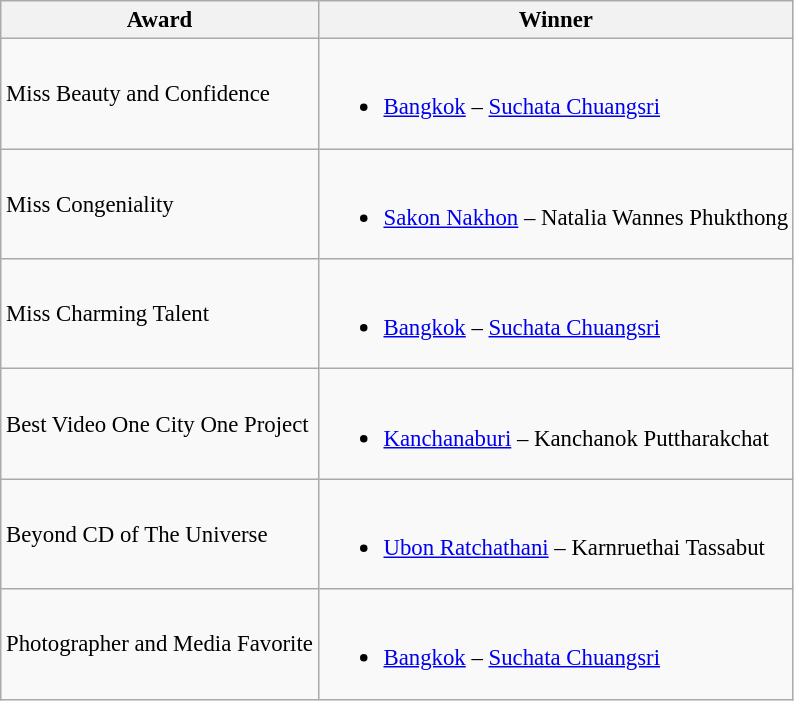<table class="wikitable sortable" style="font-size: 95%;">
<tr>
<th>Award</th>
<th>Winner</th>
</tr>
<tr>
<td>Miss Beauty and Confidence</td>
<td><br><ul><li><a href='#'>Bangkok</a> – <a href='#'>Suchata Chuangsri</a></li></ul></td>
</tr>
<tr>
<td>Miss Congeniality</td>
<td><br><ul><li><a href='#'>Sakon Nakhon</a> – Natalia Wannes Phukthong</li></ul></td>
</tr>
<tr>
<td>Miss Charming Talent</td>
<td><br><ul><li><a href='#'>Bangkok</a> – <a href='#'>Suchata Chuangsri</a></li></ul></td>
</tr>
<tr>
<td>Best Video One City One Project</td>
<td><br><ul><li><a href='#'>Kanchanaburi</a> – Kanchanok Puttharakchat</li></ul></td>
</tr>
<tr>
<td>Beyond CD of The Universe</td>
<td><br><ul><li><a href='#'>Ubon Ratchathani</a> – Karnruethai Tassabut</li></ul></td>
</tr>
<tr>
<td>Photographer and Media Favorite</td>
<td><br><ul><li><a href='#'>Bangkok</a> – <a href='#'>Suchata Chuangsri</a></li></ul></td>
</tr>
</table>
